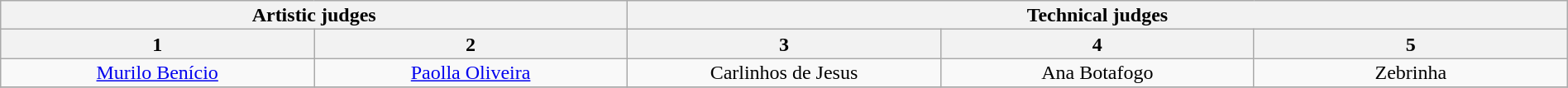<table class="wikitable" style="font-size:100%; line-height:16px; text-align:center" width="100%">
<tr>
<th colspan=2>Artistic judges</th>
<th colspan=3>Technical judges</th>
</tr>
<tr>
<th width="20.0%">1</th>
<th width="20.0%">2</th>
<th width="20.0%">3</th>
<th width="20.0%">4</th>
<th width="20.0%">5</th>
</tr>
<tr>
<td><a href='#'>Murilo Benício</a></td>
<td><a href='#'>Paolla Oliveira</a></td>
<td>Carlinhos de Jesus</td>
<td>Ana Botafogo</td>
<td>Zebrinha</td>
</tr>
<tr>
</tr>
</table>
